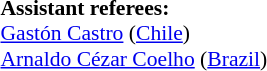<table width=50% style="font-size: 90%">
<tr>
<td><br><strong>Assistant referees:</strong>
<br><a href='#'>Gastón Castro</a> (<a href='#'>Chile</a>)
<br><a href='#'>Arnaldo Cézar Coelho</a> (<a href='#'>Brazil</a>)</td>
</tr>
</table>
